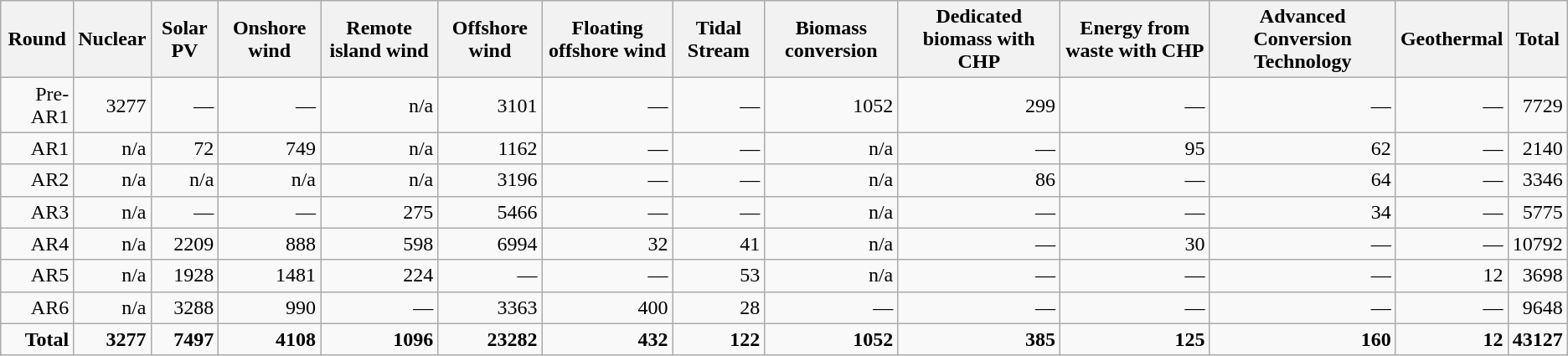<table class="wikitable col1left"  style="text-align:right">
<tr>
<th>Round</th>
<th>Nuclear</th>
<th>Solar PV</th>
<th>Onshore wind</th>
<th>Remote island wind</th>
<th>Offshore wind</th>
<th>Floating offshore wind</th>
<th>Tidal Stream</th>
<th>Biomass conversion</th>
<th>Dedicated biomass with CHP</th>
<th>Energy from waste with CHP</th>
<th>Advanced Conversion Technology</th>
<th>Geothermal</th>
<th>Total</th>
</tr>
<tr>
<td>Pre-AR1</td>
<td>3277</td>
<td>—</td>
<td>—</td>
<td>n/a</td>
<td>3101</td>
<td>—</td>
<td>—</td>
<td>1052</td>
<td>299</td>
<td>—</td>
<td>—</td>
<td>—</td>
<td>7729</td>
</tr>
<tr>
<td>AR1</td>
<td>n/a</td>
<td>72</td>
<td>749</td>
<td>n/a</td>
<td>1162</td>
<td>—</td>
<td>—</td>
<td>n/a</td>
<td>—</td>
<td>95</td>
<td>62</td>
<td>—</td>
<td>2140</td>
</tr>
<tr>
<td>AR2</td>
<td>n/a</td>
<td>n/a</td>
<td>n/a</td>
<td>n/a</td>
<td>3196</td>
<td>—</td>
<td>—</td>
<td>n/a</td>
<td>86</td>
<td>—</td>
<td>64</td>
<td>—</td>
<td>3346</td>
</tr>
<tr>
<td>AR3</td>
<td>n/a</td>
<td>—</td>
<td>—</td>
<td>275</td>
<td>5466</td>
<td>—</td>
<td>—</td>
<td>n/a</td>
<td>—</td>
<td>—</td>
<td>34</td>
<td>—</td>
<td>5775</td>
</tr>
<tr>
<td>AR4</td>
<td>n/a</td>
<td>2209</td>
<td>888</td>
<td>598</td>
<td>6994</td>
<td>32</td>
<td>41</td>
<td>n/a</td>
<td>—</td>
<td>30</td>
<td>—</td>
<td>—</td>
<td>10792</td>
</tr>
<tr>
<td>AR5</td>
<td>n/a</td>
<td>1928</td>
<td>1481</td>
<td>224</td>
<td>—</td>
<td>—</td>
<td>53</td>
<td>n/a</td>
<td>—</td>
<td>—</td>
<td>—</td>
<td>12</td>
<td>3698</td>
</tr>
<tr>
<td>AR6</td>
<td>n/a</td>
<td>3288</td>
<td>990</td>
<td>—</td>
<td>3363</td>
<td>400</td>
<td>28</td>
<td>—</td>
<td>—</td>
<td>—</td>
<td>—</td>
<td>—</td>
<td>9648</td>
</tr>
<tr>
<td><strong>Total</strong></td>
<td><strong>3277</strong></td>
<td><strong>7497</strong></td>
<td><strong>4108</strong></td>
<td><strong>1096</strong></td>
<td><strong>23282</strong></td>
<td><strong>432</strong></td>
<td><strong>122</strong></td>
<td><strong>1052</strong></td>
<td><strong>385</strong></td>
<td><strong>125</strong></td>
<td><strong>160</strong></td>
<td><strong>12</strong></td>
<td><strong>43127</strong></td>
</tr>
</table>
